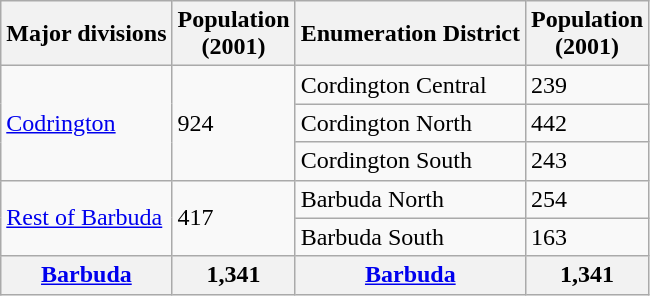<table class="wikitable sortable">
<tr>
<th>Major divisions</th>
<th>Population<br>(2001)</th>
<th>Enumeration District</th>
<th>Population<br>(2001)</th>
</tr>
<tr>
<td rowspan="3"><a href='#'>Codrington</a></td>
<td rowspan="3">924</td>
<td>Cordington Central</td>
<td>239</td>
</tr>
<tr>
<td>Cordington North</td>
<td>442</td>
</tr>
<tr>
<td>Cordington South</td>
<td>243</td>
</tr>
<tr>
<td rowspan="2"><a href='#'>Rest of Barbuda</a></td>
<td rowspan="2">417</td>
<td>Barbuda North</td>
<td>254</td>
</tr>
<tr>
<td>Barbuda South</td>
<td>163</td>
</tr>
<tr>
<th><a href='#'>Barbuda</a></th>
<th>1,341</th>
<th><a href='#'>Barbuda</a></th>
<th>1,341</th>
</tr>
</table>
